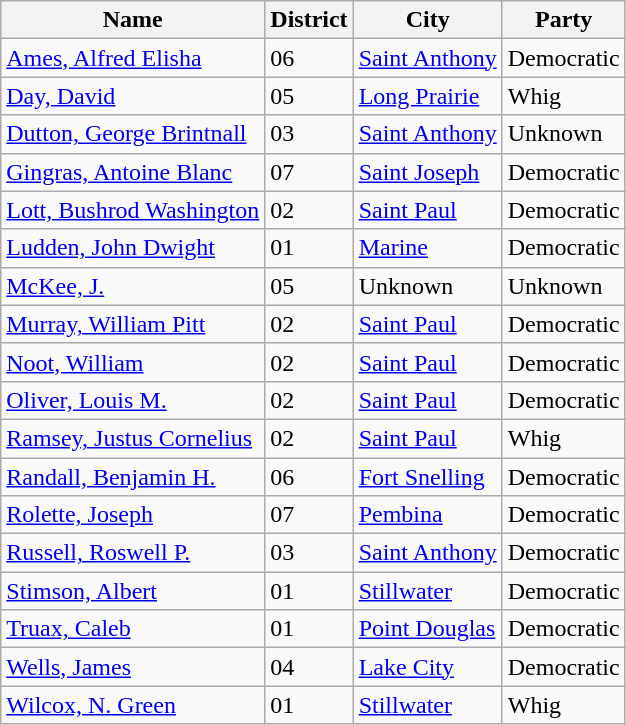<table class="wikitable sortable">
<tr>
<th>Name</th>
<th>District</th>
<th>City</th>
<th>Party</th>
</tr>
<tr>
<td><a href='#'>Ames, Alfred Elisha</a></td>
<td>06</td>
<td><a href='#'>Saint Anthony</a></td>
<td>Democratic</td>
</tr>
<tr>
<td><a href='#'>Day, David</a></td>
<td>05</td>
<td><a href='#'>Long Prairie</a></td>
<td>Whig</td>
</tr>
<tr>
<td><a href='#'>Dutton, George Brintnall</a></td>
<td>03</td>
<td><a href='#'>Saint Anthony</a></td>
<td>Unknown</td>
</tr>
<tr>
<td><a href='#'>Gingras, Antoine Blanc</a></td>
<td>07</td>
<td><a href='#'>Saint Joseph</a></td>
<td>Democratic</td>
</tr>
<tr>
<td><a href='#'>Lott, Bushrod Washington</a></td>
<td>02</td>
<td><a href='#'>Saint Paul</a></td>
<td>Democratic</td>
</tr>
<tr>
<td><a href='#'>Ludden, John Dwight</a></td>
<td>01</td>
<td><a href='#'>Marine</a></td>
<td>Democratic</td>
</tr>
<tr>
<td><a href='#'>McKee, J.</a></td>
<td>05</td>
<td>Unknown</td>
<td>Unknown</td>
</tr>
<tr>
<td><a href='#'>Murray, William Pitt</a></td>
<td>02</td>
<td><a href='#'>Saint Paul</a></td>
<td>Democratic</td>
</tr>
<tr>
<td><a href='#'>Noot, William</a></td>
<td>02</td>
<td><a href='#'>Saint Paul</a></td>
<td>Democratic</td>
</tr>
<tr>
<td><a href='#'>Oliver, Louis M.</a></td>
<td>02</td>
<td><a href='#'>Saint Paul</a></td>
<td>Democratic</td>
</tr>
<tr>
<td><a href='#'>Ramsey, Justus Cornelius</a></td>
<td>02</td>
<td><a href='#'>Saint Paul</a></td>
<td>Whig</td>
</tr>
<tr>
<td><a href='#'>Randall, Benjamin H.</a></td>
<td>06</td>
<td><a href='#'>Fort Snelling</a></td>
<td>Democratic</td>
</tr>
<tr>
<td><a href='#'>Rolette, Joseph</a></td>
<td>07</td>
<td><a href='#'>Pembina</a></td>
<td>Democratic</td>
</tr>
<tr>
<td><a href='#'>Russell, Roswell P.</a></td>
<td>03</td>
<td><a href='#'>Saint Anthony</a></td>
<td>Democratic</td>
</tr>
<tr>
<td><a href='#'>Stimson, Albert</a></td>
<td>01</td>
<td><a href='#'>Stillwater</a></td>
<td>Democratic</td>
</tr>
<tr>
<td><a href='#'>Truax, Caleb</a></td>
<td>01</td>
<td><a href='#'>Point Douglas</a></td>
<td>Democratic</td>
</tr>
<tr>
<td><a href='#'>Wells, James</a></td>
<td>04</td>
<td><a href='#'>Lake City</a></td>
<td>Democratic</td>
</tr>
<tr>
<td><a href='#'>Wilcox, N. Green</a></td>
<td>01</td>
<td><a href='#'>Stillwater</a></td>
<td>Whig</td>
</tr>
</table>
